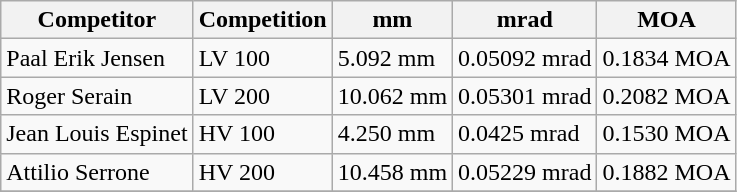<table class="wikitable sortable" style="text-align: left;">
<tr>
<th>Competitor</th>
<th>Competition</th>
<th>mm</th>
<th>mrad</th>
<th>MOA</th>
</tr>
<tr>
<td> Paal Erik Jensen</td>
<td>LV 100</td>
<td>5.092 mm</td>
<td>0.05092 mrad</td>
<td>0.1834 MOA</td>
</tr>
<tr>
<td> Roger Serain</td>
<td>LV 200</td>
<td>10.062 mm</td>
<td>0.05301 mrad</td>
<td>0.2082 MOA</td>
</tr>
<tr>
<td> Jean Louis Espinet</td>
<td>HV 100</td>
<td>4.250 mm</td>
<td>0.0425 mrad</td>
<td>0.1530 MOA</td>
</tr>
<tr>
<td> Attilio Serrone</td>
<td>HV 200</td>
<td>10.458 mm</td>
<td>0.05229 mrad</td>
<td>0.1882 MOA</td>
</tr>
<tr>
</tr>
</table>
